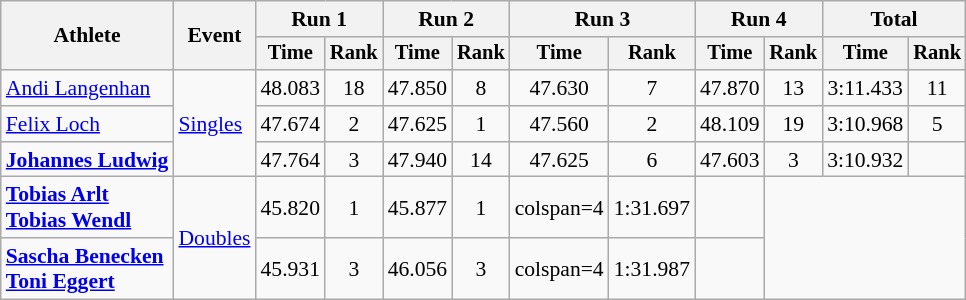<table class="wikitable" style="font-size:90%">
<tr>
<th rowspan="2">Athlete</th>
<th rowspan="2">Event</th>
<th colspan=2>Run 1</th>
<th colspan=2>Run 2</th>
<th colspan=2>Run 3</th>
<th colspan=2>Run 4</th>
<th colspan=2>Total</th>
</tr>
<tr style="font-size:95%">
<th>Time</th>
<th>Rank</th>
<th>Time</th>
<th>Rank</th>
<th>Time</th>
<th>Rank</th>
<th>Time</th>
<th>Rank</th>
<th>Time</th>
<th>Rank</th>
</tr>
<tr align=center>
<td align=left><a href='#'>Andi Langenhan</a></td>
<td align=left rowspan="3"><a href='#'>Singles</a></td>
<td>48.083</td>
<td>18</td>
<td>47.850</td>
<td>8</td>
<td>47.630</td>
<td>7</td>
<td>47.870</td>
<td>13</td>
<td>3:11.433</td>
<td>11</td>
</tr>
<tr align=center>
<td align=left><a href='#'>Felix Loch</a></td>
<td>47.674</td>
<td>2</td>
<td>47.625</td>
<td>1</td>
<td>47.560</td>
<td>2</td>
<td>48.109</td>
<td>19</td>
<td>3:10.968</td>
<td>5</td>
</tr>
<tr align=center>
<td align=left><strong><a href='#'>Johannes Ludwig</a></strong></td>
<td>47.764</td>
<td>3</td>
<td>47.940</td>
<td>14</td>
<td>47.625</td>
<td>6</td>
<td>47.603</td>
<td>3</td>
<td>3:10.932</td>
<td></td>
</tr>
<tr align=center>
<td align=left><strong><a href='#'>Tobias Arlt</a><br><a href='#'>Tobias Wendl</a></strong></td>
<td align=left rowspan=2><a href='#'>Doubles</a></td>
<td>45.820</td>
<td>1</td>
<td>45.877</td>
<td>1</td>
<td>colspan=4 </td>
<td>1:31.697</td>
<td></td>
</tr>
<tr align=center>
<td align=left><strong><a href='#'>Sascha Benecken</a><br><a href='#'>Toni Eggert</a></strong></td>
<td>45.931</td>
<td>3</td>
<td>46.056</td>
<td>3</td>
<td>colspan=4 </td>
<td>1:31.987</td>
<td></td>
</tr>
</table>
